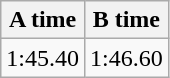<table class="wikitable" border="1" align="upright">
<tr>
<th>A time</th>
<th>B time</th>
</tr>
<tr>
<td>1:45.40</td>
<td>1:46.60</td>
</tr>
</table>
